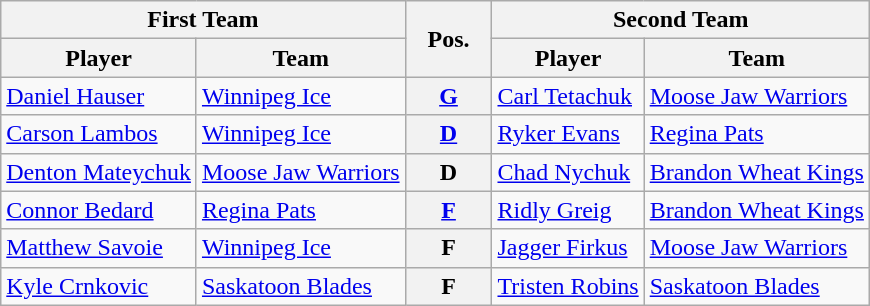<table class="wikitable">
<tr>
<th colspan="2">First Team</th>
<th style="width:10%;" rowspan="2">Pos.</th>
<th colspan="2">Second Team</th>
</tr>
<tr>
<th>Player</th>
<th>Team</th>
<th>Player</th>
<th>Team</th>
</tr>
<tr>
<td><a href='#'>Daniel Hauser</a></td>
<td><a href='#'>Winnipeg Ice</a></td>
<th style="text-align:center;"><a href='#'>G</a></th>
<td><a href='#'>Carl Tetachuk</a></td>
<td><a href='#'>Moose Jaw Warriors</a></td>
</tr>
<tr>
<td><a href='#'>Carson Lambos</a></td>
<td><a href='#'>Winnipeg Ice</a></td>
<th style="text-align:center;"><a href='#'>D</a></th>
<td><a href='#'>Ryker Evans</a></td>
<td><a href='#'>Regina Pats</a></td>
</tr>
<tr>
<td><a href='#'>Denton Mateychuk</a></td>
<td><a href='#'>Moose Jaw Warriors</a></td>
<th style="text-align:center;">D</th>
<td><a href='#'>Chad Nychuk</a></td>
<td><a href='#'>Brandon Wheat Kings</a></td>
</tr>
<tr>
<td><a href='#'>Connor Bedard</a></td>
<td><a href='#'>Regina Pats</a></td>
<th style="text-align:center;"><a href='#'>F</a></th>
<td><a href='#'>Ridly Greig</a></td>
<td><a href='#'>Brandon Wheat Kings</a></td>
</tr>
<tr>
<td><a href='#'>Matthew Savoie</a></td>
<td><a href='#'>Winnipeg Ice</a></td>
<th style="text-align:center;">F</th>
<td><a href='#'>Jagger Firkus</a></td>
<td><a href='#'>Moose Jaw Warriors</a></td>
</tr>
<tr>
<td><a href='#'>Kyle Crnkovic</a></td>
<td><a href='#'>Saskatoon Blades</a></td>
<th style="text-align:center;">F</th>
<td><a href='#'>Tristen Robins</a></td>
<td><a href='#'>Saskatoon Blades</a></td>
</tr>
</table>
